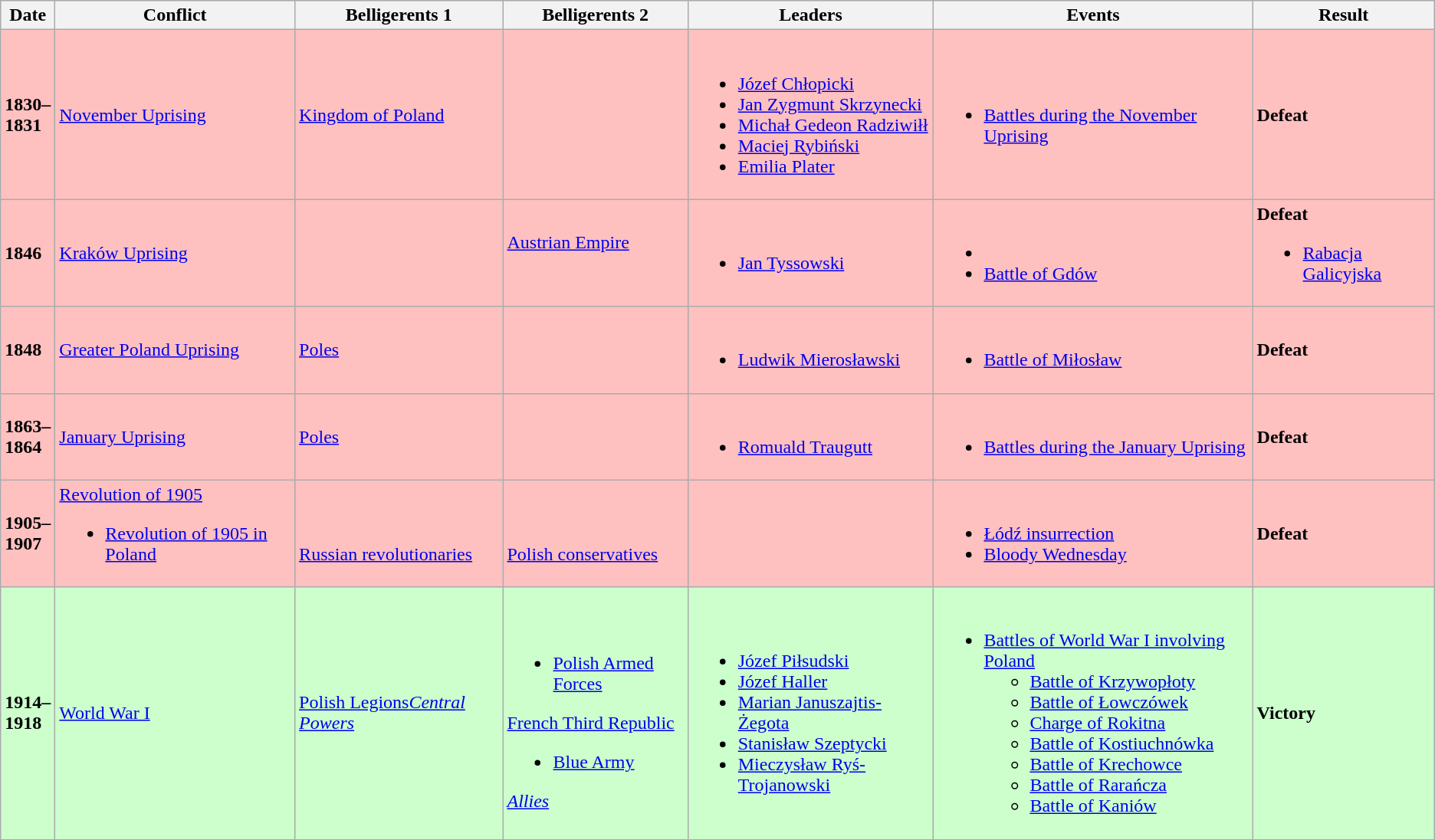<table class="wikitable sortable">
<tr>
<th>Date</th>
<th>Conflict</th>
<th>Belligerents 1</th>
<th>Belligerents 2</th>
<th>Leaders</th>
<th>Events</th>
<th>Result</th>
</tr>
<tr ---- bgcolor="#FFC0C0">
<td><strong>1830–</strong><br><strong>1831</strong></td>
<td><a href='#'>November Uprising</a></td>
<td> <a href='#'>Kingdom of Poland</a></td>
<td></td>
<td><br><ul><li><a href='#'>Józef Chłopicki</a></li><li><a href='#'>Jan Zygmunt Skrzynecki</a></li><li><a href='#'>Michał Gedeon Radziwiłł</a></li><li><a href='#'>Maciej Rybiński</a></li><li><a href='#'>Emilia Plater</a></li></ul></td>
<td><br><ul><li><a href='#'>Battles during the November Uprising</a></li></ul></td>
<td><strong>Defeat</strong></td>
</tr>
<tr --- bgcolor="#FFC0C0">
<td><strong>1846</strong></td>
<td><a href='#'>Kraków Uprising</a></td>
<td> </td>
<td> <a href='#'>Austrian Empire</a><br><br></td>
<td><br><ul><li><a href='#'>Jan Tyssowski</a></li></ul></td>
<td><br><ul><li></li><li><a href='#'>Battle of Gdów</a></li></ul></td>
<td><strong>Defeat</strong><br><ul><li><a href='#'>Rabacja Galicyjska</a></li></ul></td>
</tr>
<tr --- bgcolor="#FFC0C0">
<td><strong>1848</strong></td>
<td><a href='#'>Greater Poland Uprising</a></td>
<td><a href='#'>Poles</a></td>
<td></td>
<td><br><ul><li><a href='#'>Ludwik Mierosławski</a></li></ul></td>
<td><br><ul><li><a href='#'>Battle of Miłosław</a></li></ul></td>
<td><strong>Defeat</strong></td>
</tr>
<tr --- bgcolor="#FFC0C0">
<td><strong>1863–</strong><br><strong>1864</strong></td>
<td><a href='#'>January Uprising</a></td>
<td> <a href='#'>Poles</a></td>
<td></td>
<td><br><ul><li><a href='#'>Romuald Traugutt</a></li></ul></td>
<td><br><ul><li><a href='#'>Battles during the January Uprising</a></li></ul></td>
<td><strong>Defeat</strong></td>
</tr>
<tr --- bgcolor="#FFC0C0">
<td><strong>1905–</strong><br><strong>1907</strong></td>
<td><a href='#'>Revolution of 1905</a><br><ul><li><a href='#'>Revolution of 1905 in Poland</a></li></ul></td>
<td> <br><br> <a href='#'>Russian revolutionaries</a></td>
<td><br><br> <a href='#'>Polish conservatives</a></td>
<td></td>
<td><br><ul><li><a href='#'>Łódź insurrection</a></li><li><a href='#'>Bloody Wednesday</a></li></ul></td>
<td><strong>Defeat</strong></td>
</tr>
<tr -- bgcolor="#CCFFCC">
<td><strong>1914–</strong><br><strong>1918</strong></td>
<td><a href='#'>World War I</a></td>
<td> <a href='#'>Polish Legions</a><em><a href='#'>Central Powers</a></em></td>
<td><br><ul><li> <a href='#'>Polish Armed Forces</a></li></ul>
 <a href='#'>French Third Republic</a><ul><li> <a href='#'>Blue Army</a></li></ul><em><a href='#'>Allies</a></em></td>
<td><br><ul><li><a href='#'>Józef Piłsudski</a></li><li><a href='#'>Józef Haller</a></li><li><a href='#'>Marian Januszajtis-Żegota</a></li><li><a href='#'>Stanisław Szeptycki</a></li><li><a href='#'>Mieczysław Ryś-Trojanowski</a></li></ul></td>
<td><br><ul><li><a href='#'>Battles of World War I involving Poland</a><ul><li><a href='#'>Battle of Krzywopłoty</a></li><li><a href='#'>Battle of Łowczówek</a></li><li><a href='#'>Charge of Rokitna</a></li><li><a href='#'>Battle of Kostiuchnówka</a></li><li><a href='#'>Battle of Krechowce</a></li><li><a href='#'>Battle of Rarańcza</a></li><li><a href='#'>Battle of Kaniów</a></li></ul></li></ul></td>
<td><strong>Victory</strong></td>
</tr>
</table>
